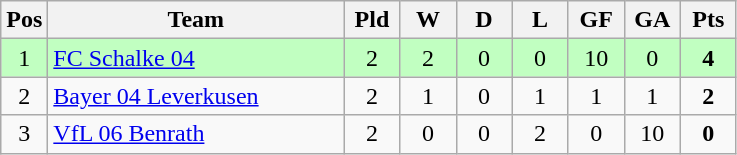<table class="wikitable nowrap" style=text-align:center>
<tr>
<th>Pos</th>
<th width=190>Team</th>
<th width=30>Pld</th>
<th width=30>W</th>
<th width=30>D</th>
<th width=30>L</th>
<th width=30>GF</th>
<th width=30>GA</th>
<th width=30>Pts</th>
</tr>
<tr bgcolor=c1ffc1>
<td>1</td>
<td align=left><a href='#'>FC Schalke 04</a></td>
<td>2</td>
<td>2</td>
<td>0</td>
<td>0</td>
<td>10</td>
<td>0</td>
<td><strong>4</strong></td>
</tr>
<tr>
<td>2</td>
<td align=left><a href='#'>Bayer 04 Leverkusen</a></td>
<td>2</td>
<td>1</td>
<td>0</td>
<td>1</td>
<td>1</td>
<td>1</td>
<td><strong>2</strong></td>
</tr>
<tr>
<td>3</td>
<td align=left><a href='#'>VfL 06 Benrath</a></td>
<td>2</td>
<td>0</td>
<td>0</td>
<td>2</td>
<td>0</td>
<td>10</td>
<td><strong>0</strong></td>
</tr>
</table>
